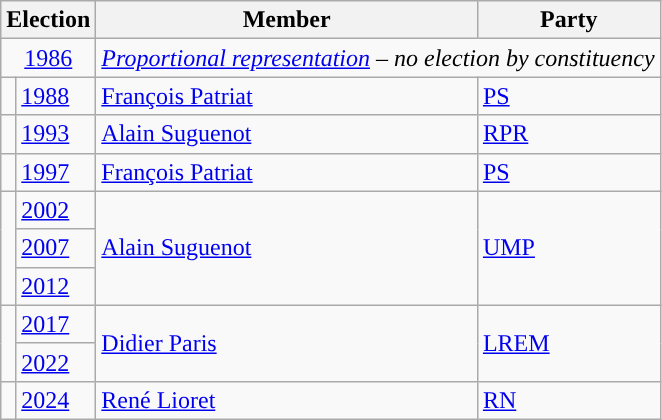<table class="wikitable">
<tr>
<th colspan="2">Election</th>
<th>Member</th>
<th>Party</th>
</tr>
<tr>
<td colspan="2" align="center"><a href='#'>1986</a></td>
<td colspan="2"><em><a href='#'>Proportional representation</a> – no election by constituency</em></td>
</tr>
<tr>
<td style="color:inherit;background-color: "></td>
<td><a href='#'>1988</a></td>
<td><a href='#'>François Patriat</a></td>
<td><a href='#'>PS</a></td>
</tr>
<tr>
<td style="color:inherit;background-color: "></td>
<td><a href='#'>1993</a></td>
<td><a href='#'>Alain Suguenot</a></td>
<td><a href='#'>RPR</a></td>
</tr>
<tr>
<td style="color:inherit;background-color: "></td>
<td><a href='#'>1997</a></td>
<td><a href='#'>François Patriat</a></td>
<td><a href='#'>PS</a></td>
</tr>
<tr>
<td rowspan="3" style="color:inherit;background-color: "></td>
<td><a href='#'>2002</a></td>
<td rowspan="3"><a href='#'>Alain Suguenot</a></td>
<td rowspan="3"><a href='#'>UMP</a></td>
</tr>
<tr>
<td><a href='#'>2007</a></td>
</tr>
<tr>
<td><a href='#'>2012</a></td>
</tr>
<tr>
<td rowspan="2" style="color:inherit;background-color: "></td>
<td><a href='#'>2017</a></td>
<td rowspan="2"><a href='#'>Didier Paris</a></td>
<td rowspan="2"><a href='#'>LREM</a></td>
</tr>
<tr>
<td><a href='#'>2022</a></td>
</tr>
<tr>
<td style="color:inherit;background-color: "></td>
<td><a href='#'>2024</a></td>
<td><a href='#'>René Lioret</a></td>
<td><a href='#'>RN</a></td>
</tr>
</table>
